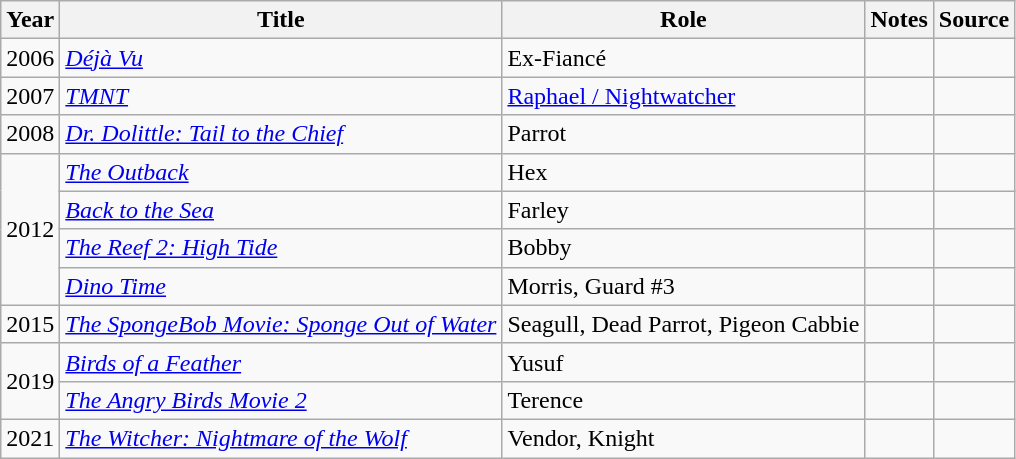<table class="wikitable sortable">
<tr>
<th>Year</th>
<th>Title</th>
<th>Role</th>
<th class="unsortable">Notes</th>
<th class="unsortable">Source</th>
</tr>
<tr>
<td>2006</td>
<td><em><a href='#'>Déjà Vu</a></em></td>
<td>Ex-Fiancé</td>
<td></td>
<td></td>
</tr>
<tr>
<td>2007</td>
<td><em><a href='#'>TMNT</a></em></td>
<td><a href='#'>Raphael / Nightwatcher</a></td>
<td></td>
<td></td>
</tr>
<tr>
<td>2008</td>
<td><em><a href='#'>Dr. Dolittle: Tail to the Chief</a></em></td>
<td>Parrot</td>
<td></td>
<td></td>
</tr>
<tr>
<td rowspan="4">2012</td>
<td><em><a href='#'>The Outback</a></em></td>
<td>Hex</td>
<td></td>
<td></td>
</tr>
<tr>
<td><em><a href='#'>Back to the Sea</a></em></td>
<td>Farley</td>
<td></td>
<td></td>
</tr>
<tr>
<td><em><a href='#'>The Reef 2: High Tide</a></em></td>
<td>Bobby</td>
<td></td>
<td></td>
</tr>
<tr>
<td><em><a href='#'>Dino Time</a></em></td>
<td>Morris, Guard #3</td>
<td></td>
<td></td>
</tr>
<tr>
<td>2015</td>
<td><em><a href='#'>The SpongeBob Movie: Sponge Out of Water</a></em></td>
<td>Seagull, Dead Parrot, Pigeon Cabbie</td>
<td></td>
<td></td>
</tr>
<tr>
<td rowspan="2">2019</td>
<td><em><a href='#'>Birds of a Feather</a></em></td>
<td>Yusuf</td>
<td></td>
<td></td>
</tr>
<tr>
<td><em><a href='#'>The Angry Birds Movie 2</a></em></td>
<td>Terence</td>
<td></td>
<td></td>
</tr>
<tr>
<td>2021</td>
<td><em><a href='#'>The Witcher: Nightmare of the Wolf</a></em></td>
<td>Vendor, Knight</td>
<td></td>
<td></td>
</tr>
</table>
